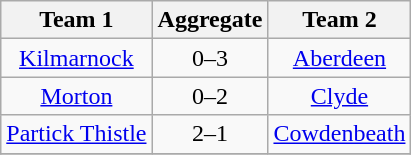<table class="wikitable" style="text-align: center">
<tr>
<th>Team 1</th>
<th>Aggregate</th>
<th>Team 2</th>
</tr>
<tr>
<td><a href='#'>Kilmarnock</a></td>
<td>0–3</td>
<td><a href='#'>Aberdeen</a></td>
</tr>
<tr>
<td><a href='#'>Morton</a></td>
<td>0–2</td>
<td><a href='#'>Clyde</a></td>
</tr>
<tr>
<td><a href='#'>Partick Thistle</a></td>
<td>2–1</td>
<td><a href='#'>Cowdenbeath</a></td>
</tr>
<tr>
</tr>
</table>
